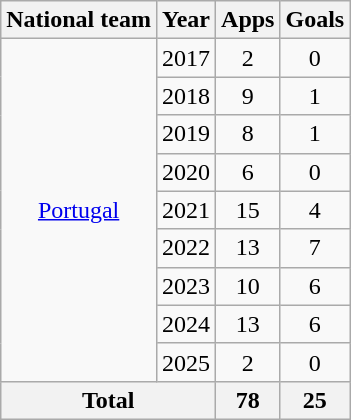<table class="wikitable" style="text-align: center;">
<tr>
<th>National team</th>
<th>Year</th>
<th>Apps</th>
<th>Goals</th>
</tr>
<tr>
<td rowspan="9"><a href='#'>Portugal</a></td>
<td>2017</td>
<td>2</td>
<td>0</td>
</tr>
<tr>
<td>2018</td>
<td>9</td>
<td>1</td>
</tr>
<tr>
<td>2019</td>
<td>8</td>
<td>1</td>
</tr>
<tr>
<td>2020</td>
<td>6</td>
<td>0</td>
</tr>
<tr>
<td>2021</td>
<td>15</td>
<td>4</td>
</tr>
<tr>
<td>2022</td>
<td>13</td>
<td>7</td>
</tr>
<tr>
<td>2023</td>
<td>10</td>
<td>6</td>
</tr>
<tr>
<td>2024</td>
<td>13</td>
<td>6</td>
</tr>
<tr>
<td>2025</td>
<td>2</td>
<td>0</td>
</tr>
<tr>
<th colspan="2">Total</th>
<th>78</th>
<th>25</th>
</tr>
</table>
